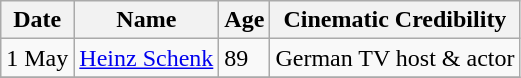<table class="wikitable">
<tr ">
<th>Date</th>
<th>Name</th>
<th>Age</th>
<th>Cinematic Credibility</th>
</tr>
<tr>
<td>1 May</td>
<td><a href='#'>Heinz Schenk</a></td>
<td>89</td>
<td>German TV host & actor</td>
</tr>
<tr>
</tr>
</table>
